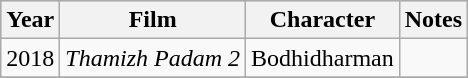<table class="wikitable">
<tr style="background:#ccc; text-align:center;">
<th>Year</th>
<th>Film</th>
<th>Character</th>
<th>Notes</th>
</tr>
<tr>
<td>2018</td>
<td><em>Thamizh Padam 2</em></td>
<td>Bodhidharman</td>
<td></td>
</tr>
<tr>
</tr>
</table>
